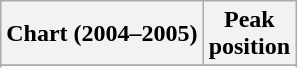<table class="wikitable sortable plainrowheaders">
<tr>
<th scope="col">Chart (2004–2005)</th>
<th scope="col">Peak<br>position</th>
</tr>
<tr>
</tr>
<tr>
</tr>
<tr>
</tr>
<tr>
</tr>
<tr>
</tr>
<tr>
</tr>
<tr>
</tr>
<tr>
</tr>
<tr>
</tr>
<tr>
</tr>
<tr>
</tr>
<tr>
</tr>
<tr>
</tr>
<tr>
</tr>
<tr>
</tr>
<tr>
</tr>
</table>
